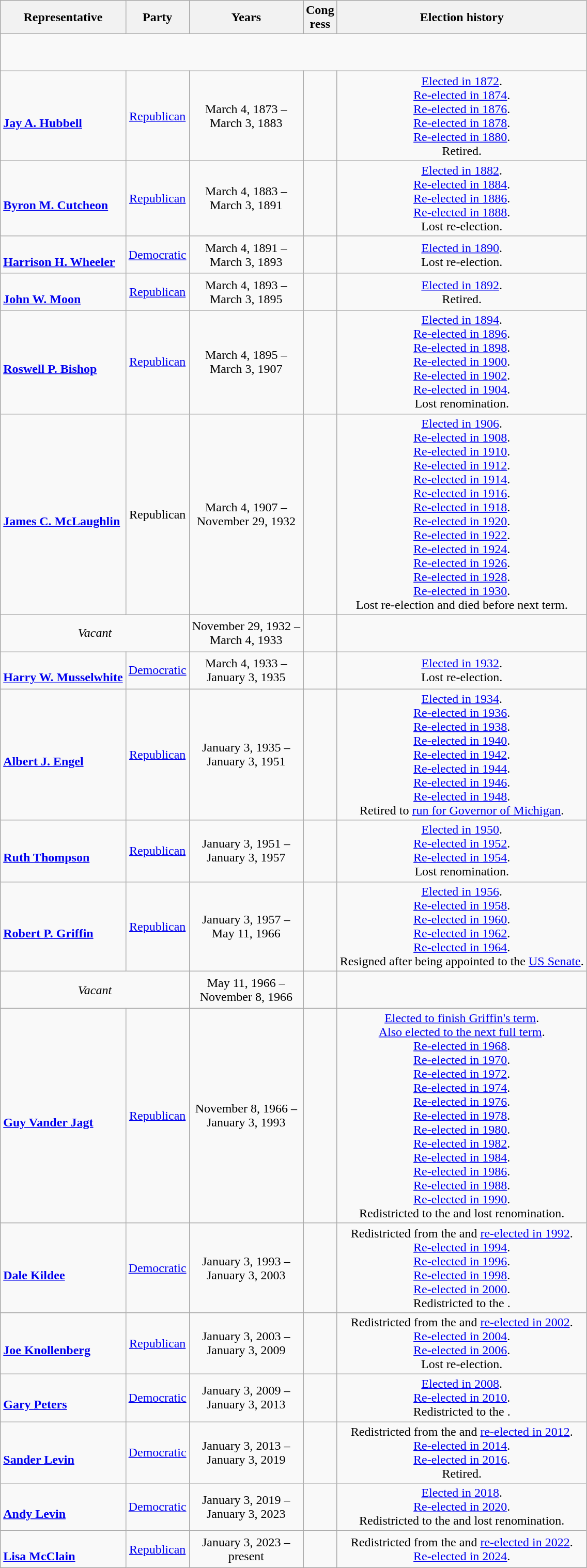<table class=wikitable style="text-align:center">
<tr>
<th>Representative</th>
<th>Party</th>
<th>Years</th>
<th>Cong<br>ress</th>
<th>Election history</th>
</tr>
<tr style="height:3em">
<td colspan=5></td>
</tr>
<tr style="height:3em">
<td align=left nowrap> <br><strong><a href='#'>Jay A. Hubbell</a></strong> <br></td>
<td><a href='#'> Republican</a></td>
<td>March 4, 1873 – <br> March 3, 1883</td>
<td></td>
<td><a href='#'>Elected in 1872</a>.<br><a href='#'>Re-elected in 1874</a>.<br><a href='#'>Re-elected in 1876</a>.<br><a href='#'>Re-elected in 1878</a>.<br><a href='#'>Re-elected in 1880</a>.<br>Retired.</td>
</tr>
<tr style="height:3em">
<td align=left nowrap> <br><strong><a href='#'>Byron M. Cutcheon</a></strong><br></td>
<td><a href='#'> Republican</a></td>
<td>March 4, 1883 – <br> March 3, 1891</td>
<td></td>
<td><a href='#'>Elected in 1882</a>.<br><a href='#'>Re-elected in 1884</a>.<br><a href='#'>Re-elected in 1886</a>.<br><a href='#'>Re-elected in 1888</a>.<br>Lost re-election.</td>
</tr>
<tr style="height:3em">
<td align=left nowrap> <br><strong><a href='#'>Harrison H. Wheeler</a></strong><br></td>
<td><a href='#'> Democratic</a></td>
<td>March 4, 1891 – <br> March 3, 1893</td>
<td></td>
<td><a href='#'>Elected in 1890</a>.<br>Lost re-election.</td>
</tr>
<tr style="height:3em">
<td align=left nowrap> <br><strong><a href='#'>John W. Moon</a></strong><br></td>
<td><a href='#'> Republican</a></td>
<td>March 4, 1893 – <br> March 3, 1895</td>
<td></td>
<td><a href='#'>Elected in 1892</a>.<br>Retired.</td>
</tr>
<tr style="height:3em">
<td align=left nowrap> <br><strong><a href='#'>Roswell P. Bishop</a></strong><br></td>
<td><a href='#'> Republican</a></td>
<td>March 4, 1895 – <br> March 3, 1907</td>
<td></td>
<td><a href='#'>Elected in 1894</a>.<br><a href='#'>Re-elected in 1896</a>.<br><a href='#'>Re-elected in 1898</a>.<br><a href='#'>Re-elected in 1900</a>.<br><a href='#'>Re-elected in 1902</a>.<br><a href='#'>Re-elected in 1904</a>.<br>Lost renomination.</td>
</tr>
<tr style="height:3em">
<td align=left nowrap> <br><strong><a href='#'>James C. McLaughlin</a></strong> <br></td>
<td>Republican</td>
<td>March 4, 1907 – <br> November 29, 1932</td>
<td></td>
<td><a href='#'>Elected in 1906</a>.<br><a href='#'>Re-elected in 1908</a>.<br><a href='#'>Re-elected in 1910</a>.<br><a href='#'>Re-elected in 1912</a>.<br><a href='#'>Re-elected in 1914</a>.<br><a href='#'>Re-elected in 1916</a>.<br><a href='#'>Re-elected in 1918</a>.<br><a href='#'>Re-elected in 1920</a>.<br><a href='#'>Re-elected in 1922</a>.<br><a href='#'>Re-elected in 1924</a>.<br><a href='#'>Re-elected in 1926</a>.<br><a href='#'>Re-elected in 1928</a>.<br><a href='#'>Re-elected in 1930</a>.<br>Lost re-election and died before next term.</td>
</tr>
<tr style="height:3em">
<td colspan=2><em>Vacant</em></td>
<td>November 29, 1932 –<br>March 4, 1933</td>
<td></td>
<td></td>
</tr>
<tr style="height:3em">
<td align=left nowrap> <br><strong><a href='#'>Harry W. Musselwhite</a></strong><br></td>
<td><a href='#'> Democratic</a></td>
<td>March 4, 1933 – <br> January 3, 1935</td>
<td></td>
<td><a href='#'>Elected in 1932</a>.<br>Lost re-election.</td>
</tr>
<tr style="height:3em">
<td align=left nowrap> <br><strong><a href='#'>Albert J. Engel</a></strong><br></td>
<td><a href='#'> Republican</a></td>
<td>January 3, 1935 – <br> January 3, 1951</td>
<td></td>
<td><a href='#'>Elected in 1934</a>.<br><a href='#'>Re-elected in 1936</a>.<br><a href='#'>Re-elected in 1938</a>.<br><a href='#'>Re-elected in 1940</a>.<br><a href='#'>Re-elected in 1942</a>.<br><a href='#'>Re-elected in 1944</a>.<br><a href='#'>Re-elected in 1946</a>.<br><a href='#'>Re-elected in 1948</a>.<br>Retired to <a href='#'>run for Governor of Michigan</a>.</td>
</tr>
<tr style="height:3em">
<td align=left nowrap> <br><strong><a href='#'>Ruth Thompson</a></strong><br></td>
<td><a href='#'> Republican</a></td>
<td>January 3, 1951 – <br> January 3, 1957</td>
<td></td>
<td><a href='#'>Elected in 1950</a>.<br><a href='#'>Re-elected in 1952</a>.<br><a href='#'>Re-elected in 1954</a>.<br>Lost renomination.</td>
</tr>
<tr style="height:3em">
<td align=left nowrap> <br><strong><a href='#'>Robert P. Griffin</a></strong><br></td>
<td><a href='#'> Republican</a></td>
<td>January 3, 1957 – <br> May 11, 1966</td>
<td></td>
<td><a href='#'>Elected in 1956</a>.<br><a href='#'>Re-elected in 1958</a>.<br><a href='#'>Re-elected in 1960</a>.<br><a href='#'>Re-elected in 1962</a>.<br><a href='#'>Re-elected in 1964</a>.<br>Resigned after being appointed to the <a href='#'>US Senate</a>.</td>
</tr>
<tr style="height:3em">
<td colspan=2><em>Vacant</em></td>
<td>May 11, 1966 –<br>November 8, 1966</td>
<td></td>
<td></td>
</tr>
<tr style="height:3em">
<td align=left nowrap> <br><strong><a href='#'>Guy Vander Jagt</a></strong> <br></td>
<td><a href='#'> Republican</a></td>
<td>November 8, 1966 – <br> January 3, 1993</td>
<td></td>
<td><a href='#'>Elected to finish Griffin's term</a>.<br><a href='#'>Also elected to the next full term</a>.<br><a href='#'>Re-elected in 1968</a>.<br><a href='#'>Re-elected in 1970</a>.<br><a href='#'>Re-elected in 1972</a>.<br><a href='#'>Re-elected in 1974</a>.<br> <a href='#'>Re-elected in 1976</a>.<br><a href='#'>Re-elected in 1978</a>.<br><a href='#'>Re-elected in 1980</a>.<br><a href='#'>Re-elected in 1982</a>.<br><a href='#'>Re-elected in 1984</a>.<br><a href='#'>Re-elected in 1986</a>.<br><a href='#'>Re-elected in 1988</a>.<br><a href='#'>Re-elected in 1990</a>.<br>Redistricted to the  and lost renomination.</td>
</tr>
<tr style="height:3em">
<td align=left nowrap> <br><strong><a href='#'>Dale Kildee</a></strong><br></td>
<td><a href='#'> Democratic</a></td>
<td>January 3, 1993 – <br> January 3, 2003</td>
<td></td>
<td>Redistricted from the  and <a href='#'>re-elected in 1992</a>.<br><a href='#'>Re-elected in 1994</a>.<br><a href='#'>Re-elected in 1996</a>.<br><a href='#'>Re-elected in 1998</a>.<br><a href='#'>Re-elected in 2000</a>.<br>Redistricted to the .</td>
</tr>
<tr style="height:3em">
<td align=left nowrap> <br><strong><a href='#'>Joe Knollenberg</a></strong><br></td>
<td><a href='#'> Republican</a></td>
<td>January 3, 2003 – <br> January 3, 2009</td>
<td></td>
<td>Redistricted from the  and <a href='#'>re-elected in 2002</a>.<br><a href='#'>Re-elected in 2004</a>.<br><a href='#'>Re-elected in 2006</a>.<br>Lost re-election.</td>
</tr>
<tr style="height:3em">
<td align=left nowrap> <br><strong><a href='#'>Gary Peters</a></strong><br></td>
<td><a href='#'> Democratic</a></td>
<td>January 3, 2009 – <br> January 3, 2013</td>
<td></td>
<td><a href='#'>Elected in 2008</a>.<br><a href='#'>Re-elected in 2010</a>.<br>Redistricted to the .</td>
</tr>
<tr style="height:3em">
<td align=left nowrap> <br><strong><a href='#'>Sander Levin</a></strong><br></td>
<td><a href='#'> Democratic</a></td>
<td>January 3, 2013 – <br> January 3, 2019</td>
<td></td>
<td>Redistricted from the  and <a href='#'>re-elected in 2012</a>.<br><a href='#'>Re-elected in 2014</a>.<br><a href='#'>Re-elected in 2016</a>.<br>Retired.</td>
</tr>
<tr style="height:3em">
<td align=left nowrap> <br><strong><a href='#'>Andy Levin</a></strong><br></td>
<td><a href='#'> Democratic</a></td>
<td>January 3, 2019 – <br> January 3, 2023</td>
<td></td>
<td><a href='#'>Elected in 2018</a>.<br><a href='#'>Re-elected in 2020</a>.<br>Redistricted to the  and lost renomination.</td>
</tr>
<tr style="height:3em">
<td align=left><br><strong><a href='#'>Lisa McClain</a></strong><br></td>
<td><a href='#'> Republican</a></td>
<td nowrap>January 3, 2023 –<br>present</td>
<td></td>
<td>Redistricted from the  and <a href='#'>re-elected in 2022</a>.<br><a href='#'>Re-elected in 2024</a>.</td>
</tr>
</table>
